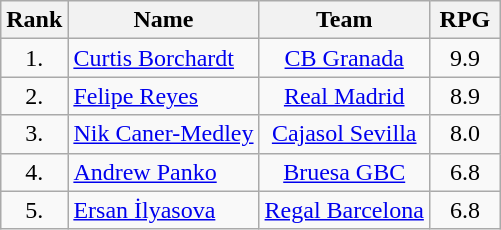<table class="wikitable" style="text-align: center;">
<tr>
<th>Rank</th>
<th>Name</th>
<th>Team</th>
<th width=40>RPG</th>
</tr>
<tr>
<td>1.</td>
<td align="left"> <a href='#'>Curtis Borchardt</a></td>
<td><a href='#'>CB Granada</a></td>
<td>9.9</td>
</tr>
<tr>
<td>2.</td>
<td align="left"> <a href='#'>Felipe Reyes</a></td>
<td><a href='#'>Real Madrid</a></td>
<td>8.9</td>
</tr>
<tr>
<td>3.</td>
<td align="left"> <a href='#'>Nik Caner-Medley</a></td>
<td><a href='#'>Cajasol Sevilla</a></td>
<td>8.0</td>
</tr>
<tr>
<td>4.</td>
<td align="left"> <a href='#'>Andrew Panko</a></td>
<td><a href='#'>Bruesa GBC</a></td>
<td>6.8</td>
</tr>
<tr>
<td>5.</td>
<td align="left"> <a href='#'>Ersan İlyasova</a></td>
<td><a href='#'>Regal Barcelona</a></td>
<td>6.8</td>
</tr>
</table>
